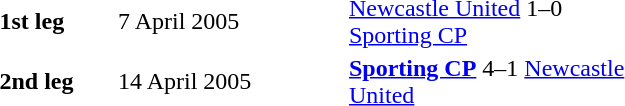<table>
<tr ---->
<td width="75"></td>
</tr>
<tr ---->
<td width="75"></td>
<td width="150"></td>
<td width="200"></td>
</tr>
<tr ---->
<td><strong>1st leg</strong></td>
<td>7 April 2005</td>
<td><a href='#'>Newcastle United</a> 1–0 <a href='#'>Sporting CP</a></td>
</tr>
<tr ---->
<td><strong>2nd leg</strong></td>
<td>14 April 2005</td>
<td><strong><a href='#'>Sporting CP</a></strong> 4–1 <a href='#'>Newcastle United</a></td>
</tr>
</table>
